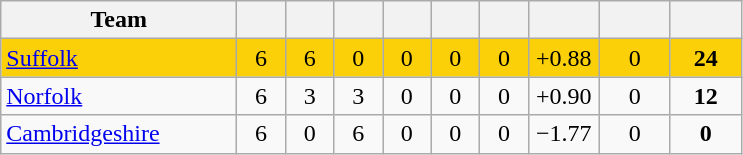<table class="wikitable" style="text-align:center">
<tr>
<th width="150">Team</th>
<th width="25"></th>
<th width="25"></th>
<th width="25"></th>
<th width="25"></th>
<th width="25"></th>
<th width="25"></th>
<th width="40"></th>
<th width="40"></th>
<th width="40"></th>
</tr>
<tr style="background:#fbd009">
<td style="text-align:left"><a href='#'>Suffolk</a></td>
<td>6</td>
<td>6</td>
<td>0</td>
<td>0</td>
<td>0</td>
<td>0</td>
<td>+0.88</td>
<td>0</td>
<td><strong>24</strong></td>
</tr>
<tr>
<td style="text-align:left"><a href='#'>Norfolk</a></td>
<td>6</td>
<td>3</td>
<td>3</td>
<td>0</td>
<td>0</td>
<td>0</td>
<td>+0.90</td>
<td>0</td>
<td><strong>12</strong></td>
</tr>
<tr>
<td style="text-align:left"><a href='#'>Cambridgeshire</a></td>
<td>6</td>
<td>0</td>
<td>6</td>
<td>0</td>
<td>0</td>
<td>0</td>
<td>−1.77</td>
<td>0</td>
<td><strong>0</strong></td>
</tr>
</table>
